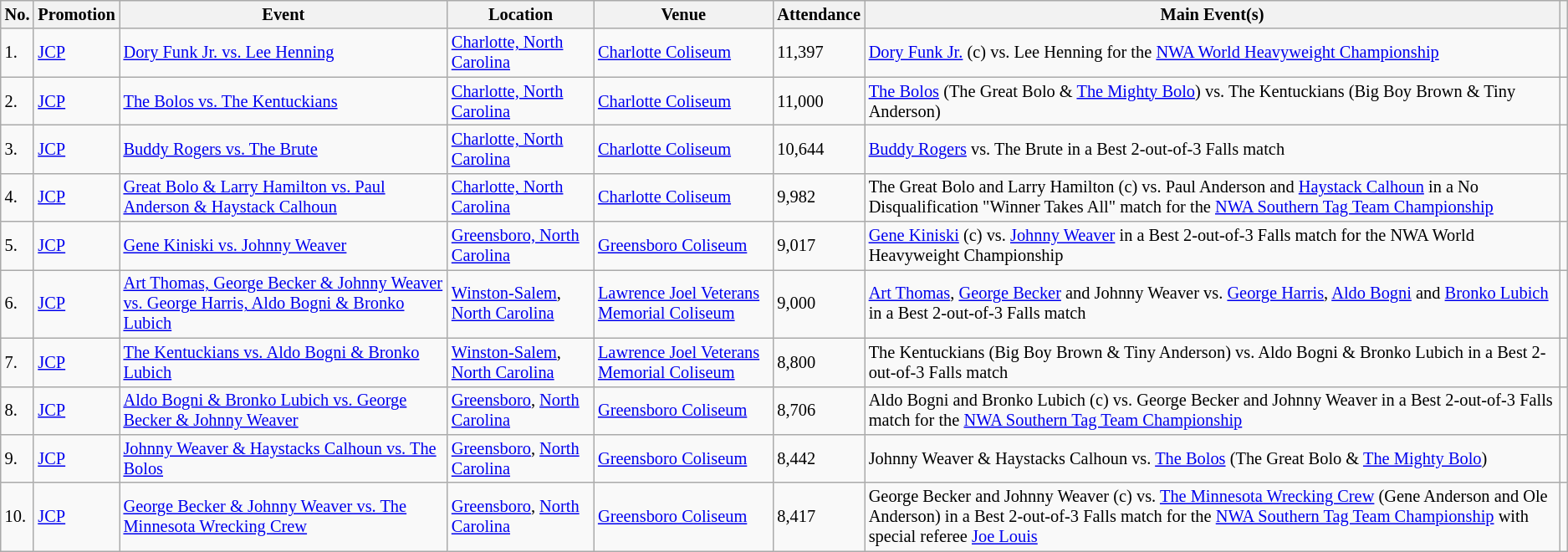<table class="wikitable sortable" style="font-size:85%;">
<tr>
<th>No.</th>
<th>Promotion</th>
<th>Event</th>
<th>Location</th>
<th>Venue</th>
<th>Attendance</th>
<th class=unsortable>Main Event(s)</th>
<th class=unsortable></th>
</tr>
<tr>
<td>1.</td>
<td><a href='#'>JCP</a></td>
<td><a href='#'>Dory Funk Jr. vs. Lee Henning</a> <br> </td>
<td><a href='#'>Charlotte, North Carolina</a></td>
<td><a href='#'>Charlotte Coliseum</a></td>
<td>11,397</td>
<td><a href='#'>Dory Funk Jr.</a> (c) vs. Lee Henning for the <a href='#'>NWA World Heavyweight Championship</a></td>
<td></td>
</tr>
<tr>
<td>2.</td>
<td><a href='#'>JCP</a></td>
<td><a href='#'>The Bolos vs. The Kentuckians</a> <br> </td>
<td><a href='#'>Charlotte, North Carolina</a></td>
<td><a href='#'>Charlotte Coliseum</a></td>
<td>11,000</td>
<td><a href='#'>The Bolos</a> (The Great Bolo & <a href='#'>The Mighty Bolo</a>) vs. The Kentuckians (Big Boy Brown & Tiny Anderson)</td>
<td></td>
</tr>
<tr>
<td>3.</td>
<td><a href='#'>JCP</a></td>
<td><a href='#'>Buddy Rogers vs. The Brute</a> <br> </td>
<td><a href='#'>Charlotte, North Carolina</a></td>
<td><a href='#'>Charlotte Coliseum</a></td>
<td>10,644</td>
<td><a href='#'>Buddy Rogers</a> vs. The Brute in a Best 2-out-of-3 Falls match</td>
<td></td>
</tr>
<tr>
<td>4.</td>
<td><a href='#'>JCP</a></td>
<td><a href='#'>Great Bolo & Larry Hamilton vs. Paul Anderson & Haystack Calhoun</a> <br> </td>
<td><a href='#'>Charlotte, North Carolina</a></td>
<td><a href='#'>Charlotte Coliseum</a></td>
<td>9,982</td>
<td>The Great Bolo and Larry Hamilton (c) vs. Paul Anderson and <a href='#'>Haystack Calhoun</a> in a No Disqualification "Winner Takes All" match for the <a href='#'>NWA Southern Tag Team Championship</a></td>
<td></td>
</tr>
<tr>
<td>5.</td>
<td><a href='#'>JCP</a></td>
<td><a href='#'>Gene Kiniski vs. Johnny Weaver</a> <br> </td>
<td><a href='#'>Greensboro, North Carolina</a></td>
<td><a href='#'>Greensboro Coliseum</a></td>
<td>9,017</td>
<td><a href='#'>Gene Kiniski</a> (c) vs. <a href='#'>Johnny Weaver</a> in a Best 2-out-of-3 Falls match for the NWA World Heavyweight Championship</td>
<td></td>
</tr>
<tr>
<td>6.</td>
<td><a href='#'>JCP</a></td>
<td><a href='#'>Art Thomas, George Becker & Johnny Weaver vs. George Harris, Aldo Bogni & Bronko Lubich</a> <br> </td>
<td><a href='#'>Winston-Salem</a>, <a href='#'>North Carolina</a></td>
<td><a href='#'>Lawrence Joel Veterans Memorial Coliseum</a></td>
<td>9,000</td>
<td><a href='#'>Art Thomas</a>, <a href='#'>George Becker</a> and Johnny Weaver vs. <a href='#'>George Harris</a>, <a href='#'>Aldo Bogni</a> and <a href='#'>Bronko Lubich</a> in a Best 2-out-of-3 Falls match</td>
<td></td>
</tr>
<tr>
<td>7.</td>
<td><a href='#'>JCP</a></td>
<td><a href='#'>The Kentuckians vs. Aldo Bogni & Bronko Lubich</a> <br> </td>
<td><a href='#'>Winston-Salem</a>, <a href='#'>North Carolina</a></td>
<td><a href='#'>Lawrence Joel Veterans Memorial Coliseum</a></td>
<td>8,800</td>
<td>The Kentuckians (Big Boy Brown & Tiny Anderson) vs. Aldo Bogni & Bronko Lubich in a Best 2-out-of-3 Falls match</td>
<td></td>
</tr>
<tr>
<td>8.</td>
<td><a href='#'>JCP</a></td>
<td><a href='#'>Aldo Bogni & Bronko Lubich vs. George Becker & Johnny Weaver</a> <br> </td>
<td><a href='#'>Greensboro</a>, <a href='#'>North Carolina</a></td>
<td><a href='#'>Greensboro Coliseum</a></td>
<td>8,706</td>
<td>Aldo Bogni and Bronko Lubich (c) vs. George Becker and Johnny Weaver in a Best 2-out-of-3 Falls match for the <a href='#'>NWA Southern Tag Team Championship</a></td>
<td></td>
</tr>
<tr>
<td>9.</td>
<td><a href='#'>JCP</a></td>
<td><a href='#'>Johnny Weaver & Haystacks Calhoun vs. The Bolos</a> <br> </td>
<td><a href='#'>Greensboro</a>, <a href='#'>North Carolina</a></td>
<td><a href='#'>Greensboro Coliseum</a></td>
<td>8,442</td>
<td>Johnny Weaver & Haystacks Calhoun vs. <a href='#'>The Bolos</a> (The Great Bolo & <a href='#'>The Mighty Bolo</a>)</td>
<td></td>
</tr>
<tr>
<td>10.</td>
<td><a href='#'>JCP</a></td>
<td><a href='#'>George Becker & Johnny Weaver vs. The Minnesota Wrecking Crew</a> <br> </td>
<td><a href='#'>Greensboro</a>, <a href='#'>North Carolina</a></td>
<td><a href='#'>Greensboro Coliseum</a></td>
<td>8,417</td>
<td>George Becker and Johnny Weaver (c) vs. <a href='#'>The Minnesota Wrecking Crew</a> (Gene Anderson and Ole Anderson) in a Best 2-out-of-3 Falls match for the <a href='#'>NWA Southern Tag Team Championship</a> with special referee <a href='#'>Joe Louis</a></td>
<td></td>
</tr>
</table>
